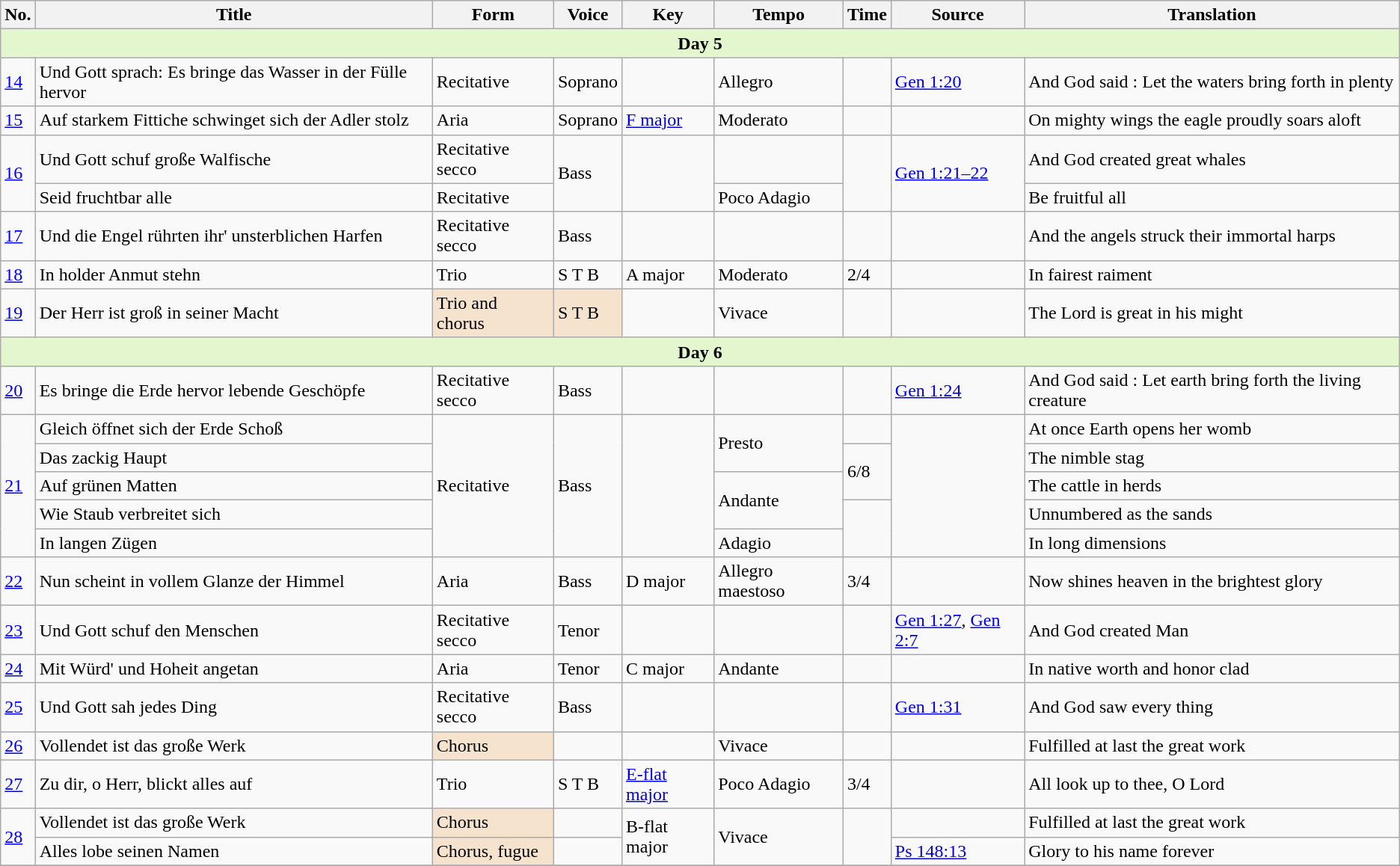<table class="wikitable">
<tr>
<th>No.</th>
<th>Title</th>
<th>Form</th>
<th>Voice</th>
<th>Key</th>
<th>Tempo</th>
<th>Time</th>
<th>Source</th>
<th>Translation</th>
</tr>
<tr>
<th colspan="9" style="background: #E3F6CE;">Day 5</th>
</tr>
<tr id="n14">
<td><a href='#'>14</a></td>
<td>Und Gott sprach: Es bringe das Wasser in der Fülle hervor</td>
<td>Recitative</td>
<td>Soprano</td>
<td></td>
<td>Allegro</td>
<td></td>
<td><a href='#'>Gen 1:20</a></td>
<td>And God said : Let the waters bring forth in plenty</td>
</tr>
<tr id="n15">
<td><a href='#'>15</a></td>
<td>Auf starkem Fittiche schwinget sich der Adler stolz</td>
<td>Aria</td>
<td>Soprano</td>
<td><a href='#'>F major</a></td>
<td>Moderato</td>
<td></td>
<td></td>
<td>On mighty wings the eagle proudly soars aloft</td>
</tr>
<tr id="n16">
<td rowspan = 2><a href='#'>16</a></td>
<td>Und Gott schuf große Walfische</td>
<td>Recitative secco</td>
<td rowspan = 2>Bass</td>
<td rowspan = 2></td>
<td></td>
<td rowspan = 2></td>
<td rowspan = 2><a href='#'>Gen 1:21–22</a></td>
<td>And God created great whales</td>
</tr>
<tr>
<td>Seid fruchtbar alle</td>
<td>Recitative</td>
<td>Poco Adagio</td>
<td>Be fruitful all</td>
</tr>
<tr id="n17">
<td><a href='#'>17</a></td>
<td>Und die Engel rührten ihr' unsterblichen Harfen</td>
<td>Recitative secco</td>
<td>Bass</td>
<td></td>
<td></td>
<td></td>
<td></td>
<td>And the angels struck their immortal harps</td>
</tr>
<tr id="n18">
<td><a href='#'>18</a></td>
<td>In holder Anmut stehn</td>
<td>Trio</td>
<td>S T B</td>
<td>A major</td>
<td>Moderato</td>
<td>2/4</td>
<td></td>
<td>In fairest raiment</td>
</tr>
<tr id="n19">
<td><a href='#'>19</a></td>
<td>Der Herr ist groß in seiner Macht</td>
<td style="background: #F6E3CE;">Trio and chorus</td>
<td style="background: #F6E3CE;">S T B</td>
<td></td>
<td>Vivace</td>
<td></td>
<td></td>
<td>The Lord is great in his might</td>
</tr>
<tr>
<th colspan="9" style="background: #E3F6CE;">Day 6</th>
</tr>
<tr id="n20">
<td><a href='#'>20</a></td>
<td>Es bringe die Erde hervor lebende Geschöpfe</td>
<td>Recitative secco</td>
<td>Bass</td>
<td></td>
<td></td>
<td></td>
<td><a href='#'>Gen 1:24</a></td>
<td>And God said : Let earth bring forth the living creature</td>
</tr>
<tr id="n21">
<td rowspan = 5><a href='#'>21</a></td>
<td>Gleich öffnet sich der Erde Schoß</td>
<td rowspan = 5>Recitative</td>
<td rowspan = 5>Bass</td>
<td rowspan = 5></td>
<td rowspan = 2>Presto</td>
<td></td>
<td rowspan = 5></td>
<td>At once Earth opens her womb</td>
</tr>
<tr>
<td>Das zackig Haupt</td>
<td rowspan = 2>6/8</td>
<td>The nimble stag</td>
</tr>
<tr>
<td>Auf grünen Matten</td>
<td rowspan = 2>Andante</td>
<td>The cattle in herds</td>
</tr>
<tr>
<td>Wie Staub verbreitet sich</td>
<td rowspan = 2></td>
<td>Unnumbered as the sands</td>
</tr>
<tr>
<td>In langen Zügen</td>
<td>Adagio</td>
<td>In long dimensions</td>
</tr>
<tr id="n22">
<td><a href='#'>22</a></td>
<td>Nun scheint in vollem Glanze der Himmel</td>
<td>Aria</td>
<td>Bass</td>
<td>D major</td>
<td>Allegro maestoso</td>
<td>3/4</td>
<td></td>
<td>Now shines heaven in the brightest glory</td>
</tr>
<tr id="n23">
<td><a href='#'>23</a></td>
<td>Und Gott schuf den Menschen</td>
<td>Recitative secco</td>
<td>Tenor</td>
<td></td>
<td></td>
<td></td>
<td><a href='#'>Gen 1:27</a>, <a href='#'>Gen 2:7</a></td>
<td>And God created Man</td>
</tr>
<tr id="n24">
<td><a href='#'>24</a></td>
<td>Mit Würd' und Hoheit angetan</td>
<td>Aria</td>
<td>Tenor</td>
<td>C major</td>
<td>Andante</td>
<td></td>
<td></td>
<td>In native worth and honor clad</td>
</tr>
<tr id="n25">
<td><a href='#'>25</a></td>
<td>Und Gott sah jedes Ding</td>
<td>Recitative secco</td>
<td>Bass</td>
<td></td>
<td></td>
<td></td>
<td><a href='#'>Gen 1:31</a></td>
<td>And God saw every thing</td>
</tr>
<tr id="n26">
<td><a href='#'>26</a></td>
<td>Vollendet ist das große Werk</td>
<td style="background: #F6E3CE;">Chorus</td>
<td></td>
<td></td>
<td>Vivace</td>
<td></td>
<td></td>
<td>Fulfilled at last the great work</td>
</tr>
<tr id="n27">
<td><a href='#'>27</a></td>
<td>Zu dir, o Herr, blickt alles auf</td>
<td>Trio</td>
<td>S T B</td>
<td><a href='#'>E-flat major</a></td>
<td>Poco Adagio</td>
<td>3/4</td>
<td></td>
<td>All look up to thee, O Lord</td>
</tr>
<tr id="n28">
<td rowspan = 2><a href='#'>28</a></td>
<td>Vollendet ist das große Werk</td>
<td style="background: #F6E3CE;">Chorus</td>
<td></td>
<td rowspan = 2>B-flat major</td>
<td rowspan = 2>Vivace</td>
<td rowspan = 2></td>
<td></td>
<td>Fulfilled at last the great work</td>
</tr>
<tr>
<td>Alles lobe seinen Namen</td>
<td style="background: #F6E3CE;">Chorus, fugue</td>
<td></td>
<td><a href='#'>Ps 148:13</a></td>
<td>Glory to his name forever</td>
</tr>
<tr>
</tr>
</table>
